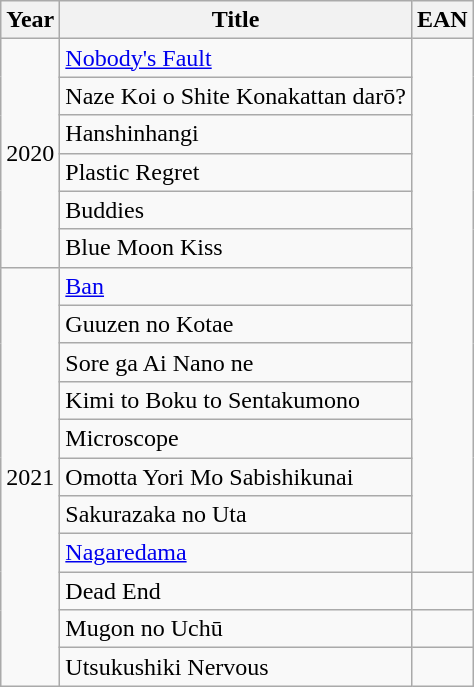<table class="wikitable">
<tr>
<th>Year</th>
<th>Title</th>
<th>EAN</th>
</tr>
<tr>
<td rowspan="6">2020</td>
<td><a href='#'>Nobody's Fault</a></td>
<td rowspan="14"></td>
</tr>
<tr>
<td>Naze Koi o Shite Konakattan darō?</td>
</tr>
<tr>
<td>Hanshinhangi</td>
</tr>
<tr>
<td>Plastic Regret</td>
</tr>
<tr>
<td>Buddies</td>
</tr>
<tr>
<td>Blue Moon Kiss</td>
</tr>
<tr>
<td rowspan="11">2021</td>
<td><a href='#'>Ban</a></td>
</tr>
<tr>
<td>Guuzen no Kotae</td>
</tr>
<tr>
<td>Sore ga Ai Nano ne</td>
</tr>
<tr>
<td>Kimi to Boku to Sentakumono</td>
</tr>
<tr>
<td>Microscope</td>
</tr>
<tr>
<td>Omotta Yori Mo Sabishikunai</td>
</tr>
<tr>
<td>Sakurazaka no Uta</td>
</tr>
<tr>
<td><a href='#'>Nagaredama</a></td>
</tr>
<tr>
<td>Dead End</td>
<td></td>
</tr>
<tr>
<td>Mugon no Uchū</td>
<td></td>
</tr>
<tr>
<td>Utsukushiki Nervous</td>
<td></td>
</tr>
</table>
